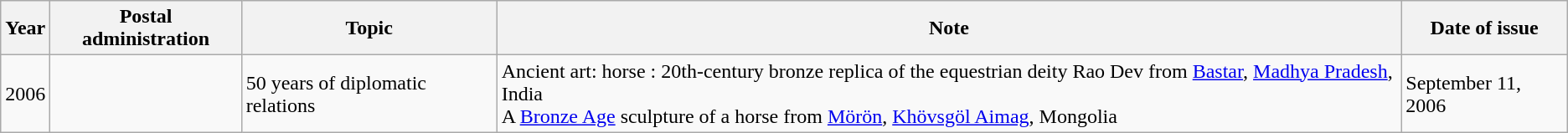<table class="wikitable">
<tr>
<th>Year</th>
<th>Postal administration</th>
<th>Topic</th>
<th>Note</th>
<th>Date of issue</th>
</tr>
<tr>
<td>2006</td>
<td></td>
<td>50 years of diplomatic relations</td>
<td>Ancient art: horse : 20th-century bronze replica of the equestrian deity Rao Dev from <a href='#'>Bastar</a>, <a href='#'>Madhya Pradesh</a>, India <br>A <a href='#'>Bronze Age</a> sculpture of a horse from <a href='#'>Mörön</a>, <a href='#'>Khövsgöl Aimag</a>, Mongolia</td>
<td>September 11, 2006</td>
</tr>
</table>
